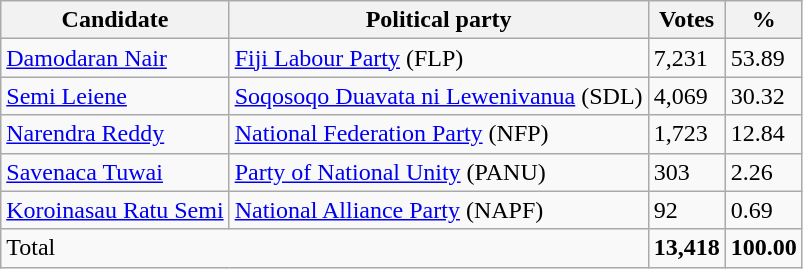<table class="wikitable">
<tr>
<th scope="col">Candidate</th>
<th scope="col">Political party</th>
<th scope="col">Votes</th>
<th scope="col">%</th>
</tr>
<tr>
<td><a href='#'>Damodaran Nair</a></td>
<td><a href='#'>Fiji Labour Party</a> (FLP)</td>
<td>7,231</td>
<td>53.89</td>
</tr>
<tr>
<td><a href='#'>Semi Leiene</a></td>
<td><a href='#'>Soqosoqo Duavata ni Lewenivanua</a> (SDL)</td>
<td>4,069</td>
<td>30.32</td>
</tr>
<tr>
<td><a href='#'>Narendra Reddy</a></td>
<td><a href='#'>National Federation Party</a> (NFP)</td>
<td>1,723</td>
<td>12.84</td>
</tr>
<tr>
<td><a href='#'>Savenaca Tuwai</a></td>
<td><a href='#'>Party of National Unity</a> (PANU)</td>
<td>303</td>
<td>2.26</td>
</tr>
<tr>
<td><a href='#'>Koroinasau Ratu Semi</a></td>
<td><a href='#'>National Alliance Party</a> (NAPF)</td>
<td>92</td>
<td>0.69</td>
</tr>
<tr>
<td colspan="2">Total</td>
<td><strong>13,418</strong></td>
<td><strong>100.00</strong></td>
</tr>
</table>
